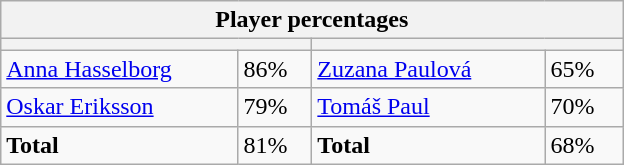<table class="wikitable">
<tr>
<th colspan=4 width=400>Player percentages</th>
</tr>
<tr>
<th colspan=2 width=200 style="white-space:nowrap;"></th>
<th colspan=2 width=200 style="white-space:nowrap;"></th>
</tr>
<tr>
<td><a href='#'>Anna Hasselborg</a></td>
<td>86%</td>
<td><a href='#'>Zuzana Paulová</a></td>
<td>65%</td>
</tr>
<tr>
<td><a href='#'>Oskar Eriksson</a></td>
<td>79%</td>
<td><a href='#'>Tomáš Paul</a></td>
<td>70%</td>
</tr>
<tr>
<td><strong>Total</strong></td>
<td>81%</td>
<td><strong>Total</strong></td>
<td>68%</td>
</tr>
</table>
